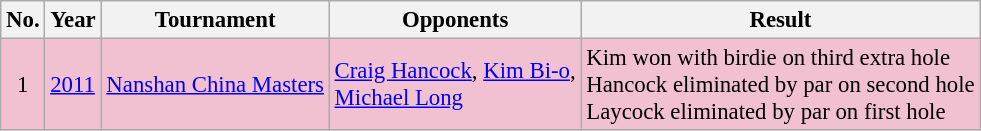<table class="wikitable" style="font-size:95%;">
<tr>
<th>No.</th>
<th>Year</th>
<th>Tournament</th>
<th>Opponents</th>
<th>Result</th>
</tr>
<tr style="background:#F2C1D1;">
<td align=center>1</td>
<td><a href='#'>2011</a></td>
<td><a href='#'>Nanshan China Masters</a></td>
<td> <a href='#'>Craig Hancock</a>,  <a href='#'>Kim Bi-o</a>,<br> <a href='#'>Michael Long</a></td>
<td>Kim won with birdie on third extra hole<br>Hancock eliminated by par on second hole<br>Laycock eliminated by par on first hole</td>
</tr>
</table>
